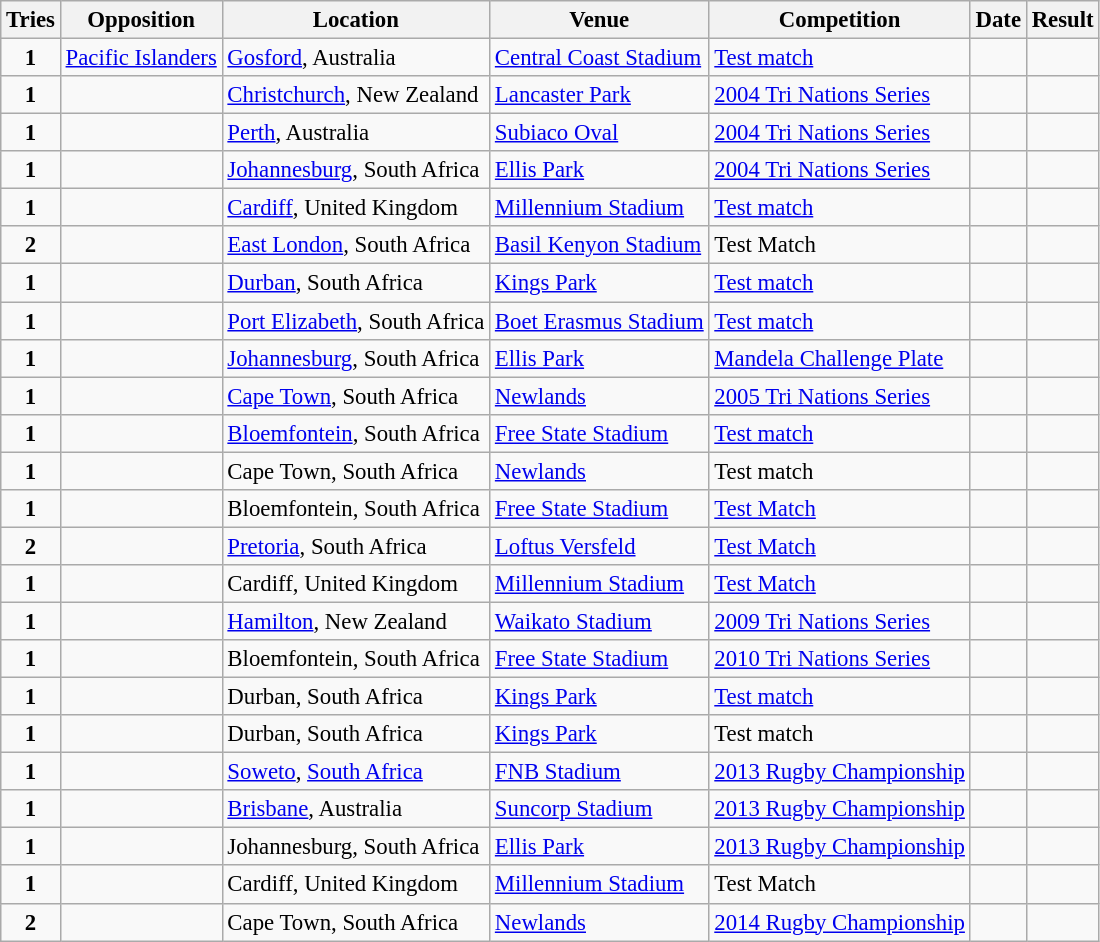<table class="wikitable sortable" style="font-size:95%">
<tr>
<th>Tries</th>
<th>Opposition</th>
<th>Location</th>
<th>Venue</th>
<th>Competition</th>
<th>Date</th>
<th>Result</th>
</tr>
<tr>
<td align="center"><strong>1</strong></td>
<td> <a href='#'>Pacific Islanders</a></td>
<td><a href='#'>Gosford</a>, Australia</td>
<td><a href='#'>Central Coast Stadium</a></td>
<td><a href='#'>Test match</a></td>
<td></td>
<td></td>
</tr>
<tr>
<td align="center"><strong>1</strong></td>
<td></td>
<td><a href='#'>Christchurch</a>, New Zealand</td>
<td><a href='#'>Lancaster Park</a></td>
<td><a href='#'>2004 Tri Nations Series</a></td>
<td></td>
<td></td>
</tr>
<tr>
<td align="center"><strong>1</strong></td>
<td></td>
<td><a href='#'>Perth</a>, Australia</td>
<td><a href='#'>Subiaco Oval</a></td>
<td><a href='#'>2004 Tri Nations Series</a></td>
<td></td>
<td></td>
</tr>
<tr>
<td align="center"><strong>1</strong></td>
<td></td>
<td><a href='#'>Johannesburg</a>, South Africa</td>
<td><a href='#'>Ellis Park</a></td>
<td><a href='#'>2004 Tri Nations Series</a></td>
<td></td>
<td></td>
</tr>
<tr>
<td align="center"><strong>1</strong></td>
<td></td>
<td><a href='#'>Cardiff</a>, United Kingdom</td>
<td><a href='#'>Millennium Stadium</a></td>
<td><a href='#'>Test match</a></td>
<td></td>
<td></td>
</tr>
<tr>
<td align="center"><strong>2</strong></td>
<td></td>
<td><a href='#'>East London</a>, South Africa</td>
<td><a href='#'>Basil Kenyon Stadium</a></td>
<td>Test Match</td>
<td></td>
<td></td>
</tr>
<tr>
<td align="center"><strong>1</strong></td>
<td></td>
<td><a href='#'>Durban</a>, South Africa</td>
<td><a href='#'>Kings Park</a></td>
<td><a href='#'>Test match</a></td>
<td></td>
<td></td>
</tr>
<tr>
<td align="center"><strong>1</strong></td>
<td></td>
<td><a href='#'>Port Elizabeth</a>, South Africa</td>
<td><a href='#'>Boet Erasmus Stadium</a></td>
<td><a href='#'>Test match</a></td>
<td></td>
<td></td>
</tr>
<tr>
<td align="center"><strong>1</strong></td>
<td></td>
<td><a href='#'>Johannesburg</a>, South Africa</td>
<td><a href='#'>Ellis Park</a></td>
<td><a href='#'>Mandela Challenge Plate</a></td>
<td></td>
<td></td>
</tr>
<tr>
<td align="center"><strong>1</strong></td>
<td></td>
<td><a href='#'>Cape Town</a>, South Africa</td>
<td><a href='#'>Newlands</a></td>
<td><a href='#'>2005 Tri Nations Series</a></td>
<td></td>
<td></td>
</tr>
<tr>
<td align="center"><strong>1</strong></td>
<td></td>
<td><a href='#'>Bloemfontein</a>, South Africa</td>
<td><a href='#'>Free State Stadium</a></td>
<td><a href='#'>Test match</a></td>
<td></td>
<td></td>
</tr>
<tr>
<td align="center"><strong>1</strong></td>
<td></td>
<td>Cape Town, South Africa</td>
<td><a href='#'>Newlands</a></td>
<td>Test match</td>
<td></td>
<td></td>
</tr>
<tr>
<td align="center"><strong>1</strong></td>
<td></td>
<td>Bloemfontein, South Africa</td>
<td><a href='#'>Free State Stadium</a></td>
<td><a href='#'>Test Match</a></td>
<td></td>
<td></td>
</tr>
<tr>
<td align="center"><strong>2</strong></td>
<td></td>
<td><a href='#'>Pretoria</a>, South Africa</td>
<td><a href='#'>Loftus Versfeld</a></td>
<td><a href='#'>Test Match</a></td>
<td></td>
<td></td>
</tr>
<tr>
<td align="center"><strong>1</strong></td>
<td></td>
<td>Cardiff, United Kingdom</td>
<td><a href='#'>Millennium Stadium</a></td>
<td><a href='#'>Test Match</a></td>
<td></td>
<td></td>
</tr>
<tr>
<td align="center"><strong>1</strong></td>
<td></td>
<td><a href='#'>Hamilton</a>, New Zealand</td>
<td><a href='#'>Waikato Stadium</a></td>
<td><a href='#'>2009 Tri Nations Series</a></td>
<td></td>
<td></td>
</tr>
<tr>
<td align="center"><strong>1</strong></td>
<td></td>
<td>Bloemfontein, South Africa</td>
<td><a href='#'>Free State Stadium</a></td>
<td><a href='#'>2010 Tri Nations Series</a></td>
<td></td>
<td></td>
</tr>
<tr>
<td align="center"><strong>1</strong></td>
<td></td>
<td>Durban, South Africa</td>
<td><a href='#'>Kings Park</a></td>
<td><a href='#'>Test match</a></td>
<td></td>
<td></td>
</tr>
<tr>
<td align="center"><strong>1</strong></td>
<td></td>
<td>Durban, South Africa</td>
<td><a href='#'>Kings Park</a></td>
<td>Test match</td>
<td></td>
<td></td>
</tr>
<tr>
<td align="center"><strong>1</strong></td>
<td></td>
<td><a href='#'>Soweto</a>, <a href='#'>South Africa</a></td>
<td><a href='#'>FNB Stadium</a></td>
<td><a href='#'>2013 Rugby Championship</a></td>
<td></td>
<td></td>
</tr>
<tr>
<td align="center"><strong>1</strong></td>
<td></td>
<td><a href='#'>Brisbane</a>, Australia</td>
<td><a href='#'>Suncorp Stadium</a></td>
<td><a href='#'>2013 Rugby Championship</a></td>
<td></td>
<td></td>
</tr>
<tr>
<td align="center"><strong>1</strong></td>
<td></td>
<td>Johannesburg, South Africa</td>
<td><a href='#'>Ellis Park</a></td>
<td><a href='#'>2013 Rugby Championship</a></td>
<td></td>
<td></td>
</tr>
<tr>
<td align="center"><strong>1</strong></td>
<td></td>
<td>Cardiff, United Kingdom</td>
<td><a href='#'>Millennium Stadium</a></td>
<td>Test Match</td>
<td></td>
<td></td>
</tr>
<tr>
<td align="center"><strong>2</strong></td>
<td></td>
<td>Cape Town, South Africa</td>
<td><a href='#'>Newlands</a></td>
<td><a href='#'>2014 Rugby Championship</a></td>
<td></td>
<td></td>
</tr>
</table>
